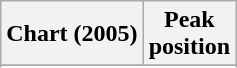<table class="wikitable sortable plainrowheaders">
<tr>
<th>Chart (2005)</th>
<th>Peak<br>position</th>
</tr>
<tr>
</tr>
<tr>
</tr>
<tr>
</tr>
</table>
